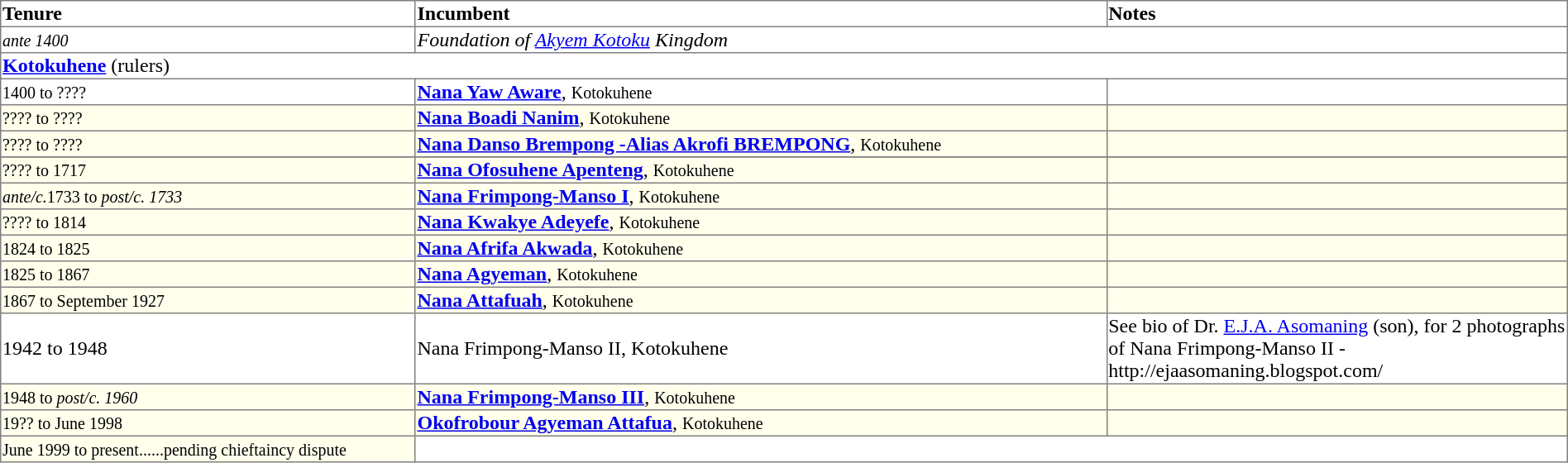<table border=1 style="border-collapse: collapse">
<tr align=left>
<th width="18%">Tenure</th>
<th width="30%">Incumbent</th>
<th width="20%">Notes</th>
</tr>
<tr valign=top>
<td><small><em>ante 1400</em> </small></td>
<td colspan="2"><em>Foundation of <a href='#'>Akyem Kotoku</a> Kingdom</em></td>
</tr>
<tr valign=top>
<td colspan="3"><strong><a href='#'>Kotokuhene</a></strong> (rulers)</td>
</tr>
<tr>
<td><small>1400 to ????</small></td>
<td><strong><a href='#'>Nana Yaw Aware</a></strong>, <small>Kotokuhene</small></td>
<td></td>
</tr>
<tr valign=top bgcolor="#ffffec">
<td><small>???? to ????</small></td>
<td><strong><a href='#'>Nana Boadi Nanim</a></strong>, <small>Kotokuhene</small></td>
<td></td>
</tr>
<tr valign=top bgcolor="#ffffec">
<td><small>???? to ????</small></td>
<td><strong><a href='#'>Nana Danso Brempong -Alias Akrofi BREMPONG</a></strong>, <small>Kotokuhene</small></td>
<td></td>
</tr>
<tr valign=top bgcolor="#ffffec">
</tr>
<tr valign=top bgcolor="#ffffec"|>
</tr>
<tr valign=top bgcolor="#ffffec">
<td><small>???? to 1717</small></td>
<td><strong><a href='#'>Nana Ofosuhene Apenteng</a></strong>, <small>Kotokuhene</small></td>
<td></td>
</tr>
<tr valign=top bgcolor="#ffffec">
<td><small><em>ante/c.</em>1733 to <em>post/c. 1733</em> </small></td>
<td><strong><a href='#'>Nana Frimpong-Manso I</a></strong>, <small>Kotokuhene</small></td>
<td></td>
</tr>
<tr valign=top bgcolor="#ffffec">
<td><small>???? to 1814</small></td>
<td><strong><a href='#'>Nana Kwakye Adeyefe</a></strong>, <small>Kotokuhene</small></td>
<td></td>
</tr>
<tr valign=top bgcolor="#ffffec">
<td><small>1824 to 1825</small></td>
<td><strong><a href='#'>Nana Afrifa Akwada</a></strong>, <small>Kotokuhene</small></td>
<td></td>
</tr>
<tr valign=top bgcolor="#ffffec">
<td><small>1825 to 1867</small></td>
<td><strong><a href='#'>Nana Agyeman</a></strong>, <small>Kotokuhene</small></td>
<td></td>
</tr>
<tr valign=top bgcolor="#ffffec">
<td><small>1867 to September 1927</small></td>
<td><strong><a href='#'>Nana Attafuah</a></strong>, <small>Kotokuhene</small></td>
<td></td>
</tr>
<tr>
<td>1942 to 1948</td>
<td>Nana Frimpong-Manso II, Kotokuhene</td>
<td>See bio of Dr. <a href='#'>E.J.A. Asomaning</a> (son), for 2 photographs of Nana Frimpong-Manso II - http://ejaasomaning.blogspot.com/</td>
</tr>
<tr valign=top bgcolor="#ffffec">
<td><small>1948 to <em>post/c. 1960</em> </small></td>
<td><strong><a href='#'>Nana Frimpong-Manso III</a></strong>, <small>Kotokuhene</small></td>
<td></td>
</tr>
<tr valign=top bgcolor="#ffffec">
<td><small>19?? to June 1998</small></td>
<td><strong><a href='#'>Okofrobour Agyeman Attafua</a></strong>, <small>Kotokuhene</small></td>
<td></td>
</tr>
<tr valign=top bgcolor="#ffffec">
<td><small>June 1999 to present......pending chieftaincy dispute</small></td>
</tr>
</table>
